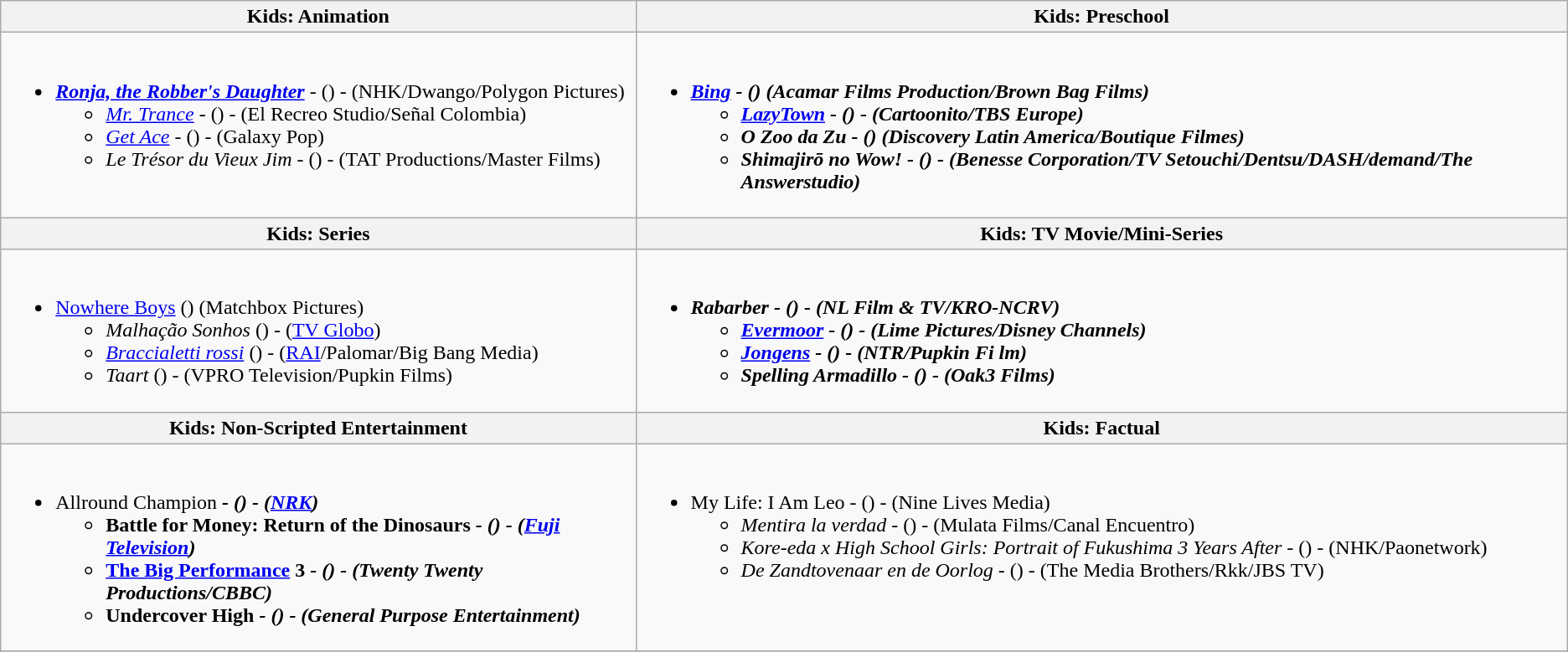<table class="wikitable">
<tr>
<th style:"width:50%">Kids: Animation</th>
<th style:"width:50%">Kids: Preschool</th>
</tr>
<tr>
<td valign="top"><br><ul><li><strong><em><a href='#'>Ronja, the Robber's Daughter</a></em></strong> - () - (NHK/Dwango/Polygon Pictures)<ul><li><em><a href='#'>Mr. Trance</a></em> - () - (El Recreo Studio/Señal Colombia)</li><li><em><a href='#'>Get Ace</a></em> - () - (Galaxy Pop)</li><li><em>Le Trésor du Vieux Jim</em> - () - (TAT Productions/Master Films)</li></ul></li></ul></td>
<td valign="top"><br><ul><li><strong><em><a href='#'>Bing</a><em> - () (Acamar Films Production/Brown Bag Films)<strong><ul><li></em><a href='#'>LazyTown</a><em> - () - (Cartoonito/TBS Europe)</li><li></em>O Zoo da Zu<em> - () (Discovery Latin America/Boutique Filmes)</li><li></em>Shimajirō no Wow!<em> - () - (Benesse Corporation/TV Setouchi/Dentsu/DASH/demand/The Answerstudio)</li></ul></li></ul></td>
</tr>
<tr>
<th style:"width:50%">Kids: Series</th>
<th style:"width:50%">Kids: TV Movie/Mini-Series</th>
</tr>
<tr>
<td valign="top"><br><ul><li></em></strong><a href='#'>Nowhere Boys</a></em> () (Matchbox Pictures)</strong><ul><li><em>Malhação Sonhos</em> () - (<a href='#'>TV Globo</a>)</li><li><em><a href='#'>Braccialetti rossi</a></em> () - (<a href='#'>RAI</a>/Palomar/Big Bang Media)</li><li><em>Taart</em> () - (VPRO Television/Pupkin Films)</li></ul></li></ul></td>
<td valign="top"><br><ul><li><strong><em>Rabarber<em> - () - (NL Film & TV/KRO-NCRV)<strong><ul><li></em><a href='#'>Evermoor</a><em> - () - (Lime Pictures/Disney Channels)</li><li></em><a href='#'>Jongens</a><em> - () - (NTR/Pupkin Fi lm)</li><li></em>Spelling Armadillo<em> - () - (Oak3 Films)</li></ul></li></ul></td>
</tr>
<tr>
<th style:"width:50%">Kids: Non-Scripted Entertainment</th>
<th style:"width:50%">Kids: Factual</th>
</tr>
<tr>
<td valign="top"><br><ul><li></em></strong>Allround Champion<strong><em> - () - (<a href='#'>NRK</a>)<ul><li></em>Battle for Money: Return of the Dinosaurs<em> - () - (<a href='#'>Fuji Television</a>)</li><li></em><a href='#'>The Big Performance</a> 3<em> - () - (Twenty Twenty Productions/CBBC)</li><li></em>Undercover High<em> - () - (General Purpose Entertainment)</li></ul></li></ul></td>
<td valign="top"><br><ul><li></em></strong>My Life: I Am Leo</em> - () - (Nine Lives Media)</strong><ul><li><em>Mentira la verdad</em> - () - (Mulata Films/Canal Encuentro)</li><li><em>Kore-eda x High School Girls: Portrait of Fukushima 3 Years After</em> - () - (NHK/Paonetwork)</li><li><em>De Zandtovenaar en de Oorlog</em> - () - (The Media Brothers/Rkk/JBS TV)</li></ul></li></ul></td>
</tr>
<tr>
</tr>
</table>
